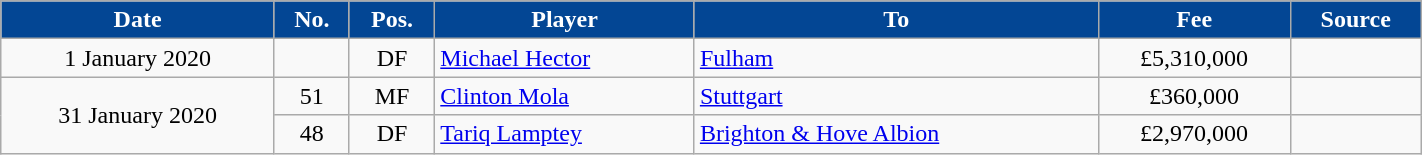<table class="wikitable sortable" style="text-align:center;width:75%;">
<tr>
<th style=background-color:#034694;color:#FFFFFF>Date</th>
<th style=background-color:#034694;color:#FFFFFF>No.</th>
<th style=background-color:#034694;color:#FFFFFF>Pos.</th>
<th style=background-color:#034694;color:#FFFFFF>Player</th>
<th style=background-color:#034694;color:#FFFFFF>To</th>
<th style=background-color:#034694;color:#FFFFFF data-sort-type="currency">Fee</th>
<th style=background-color:#034694;color:#FFFFFF>Source</th>
</tr>
<tr>
<td>1 January 2020</td>
<td></td>
<td>DF</td>
<td align=left> <a href='#'>Michael Hector</a></td>
<td align=left> <a href='#'>Fulham</a></td>
<td>£5,310,000</td>
<td></td>
</tr>
<tr>
<td rowspan=2>31 January 2020</td>
<td>51</td>
<td>MF</td>
<td align=left> <a href='#'>Clinton Mola</a></td>
<td align=left> <a href='#'>Stuttgart</a></td>
<td>£360,000</td>
<td></td>
</tr>
<tr>
<td>48</td>
<td>DF</td>
<td align=left> <a href='#'>Tariq Lamptey</a></td>
<td align=left> <a href='#'>Brighton & Hove Albion</a></td>
<td>£2,970,000</td>
<td></td>
</tr>
</table>
